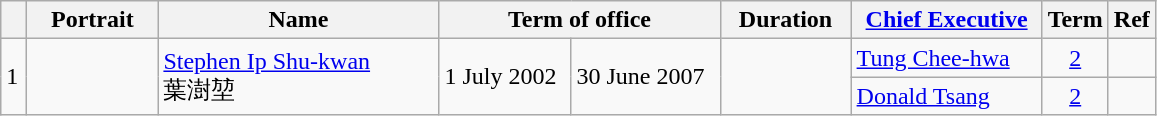<table class="wikitable"  style="text-align:left">
<tr>
<th width=10px></th>
<th width=80px>Portrait</th>
<th width=180px>Name</th>
<th width=180px colspan=2>Term of office</th>
<th width=80px>Duration</th>
<th width=120px><a href='#'>Chief Executive</a></th>
<th>Term</th>
<th>Ref</th>
</tr>
<tr>
<td rowspan=2 bgcolor=>1</td>
<td rowspan=2></td>
<td rowspan=2><a href='#'>Stephen Ip Shu-kwan</a><br>葉澍堃</td>
<td rowspan=2>1 July 2002</td>
<td rowspan=2>30 June 2007</td>
<td rowspan=2></td>
<td><a href='#'>Tung Chee-hwa</a><br></td>
<td align=center><a href='#'>2</a></td>
<td></td>
</tr>
<tr>
<td><a href='#'>Donald Tsang</a><br></td>
<td align=center><a href='#'>2</a></td>
<td></td>
</tr>
</table>
